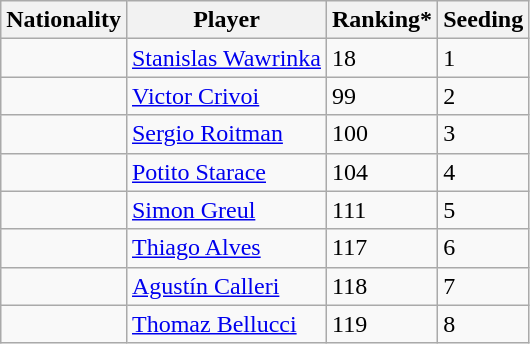<table class="wikitable" border="1">
<tr>
<th>Nationality</th>
<th>Player</th>
<th>Ranking*</th>
<th>Seeding</th>
</tr>
<tr>
<td></td>
<td><a href='#'>Stanislas Wawrinka</a></td>
<td>18</td>
<td>1</td>
</tr>
<tr>
<td></td>
<td><a href='#'>Victor Crivoi</a></td>
<td>99</td>
<td>2</td>
</tr>
<tr>
<td></td>
<td><a href='#'>Sergio Roitman</a></td>
<td>100</td>
<td>3</td>
</tr>
<tr>
<td></td>
<td><a href='#'>Potito Starace</a></td>
<td>104</td>
<td>4</td>
</tr>
<tr>
<td></td>
<td><a href='#'>Simon Greul</a></td>
<td>111</td>
<td>5</td>
</tr>
<tr>
<td></td>
<td><a href='#'>Thiago Alves</a></td>
<td>117</td>
<td>6</td>
</tr>
<tr>
<td></td>
<td><a href='#'>Agustín Calleri</a></td>
<td>118</td>
<td>7</td>
</tr>
<tr>
<td></td>
<td><a href='#'>Thomaz Bellucci</a></td>
<td>119</td>
<td>8</td>
</tr>
</table>
